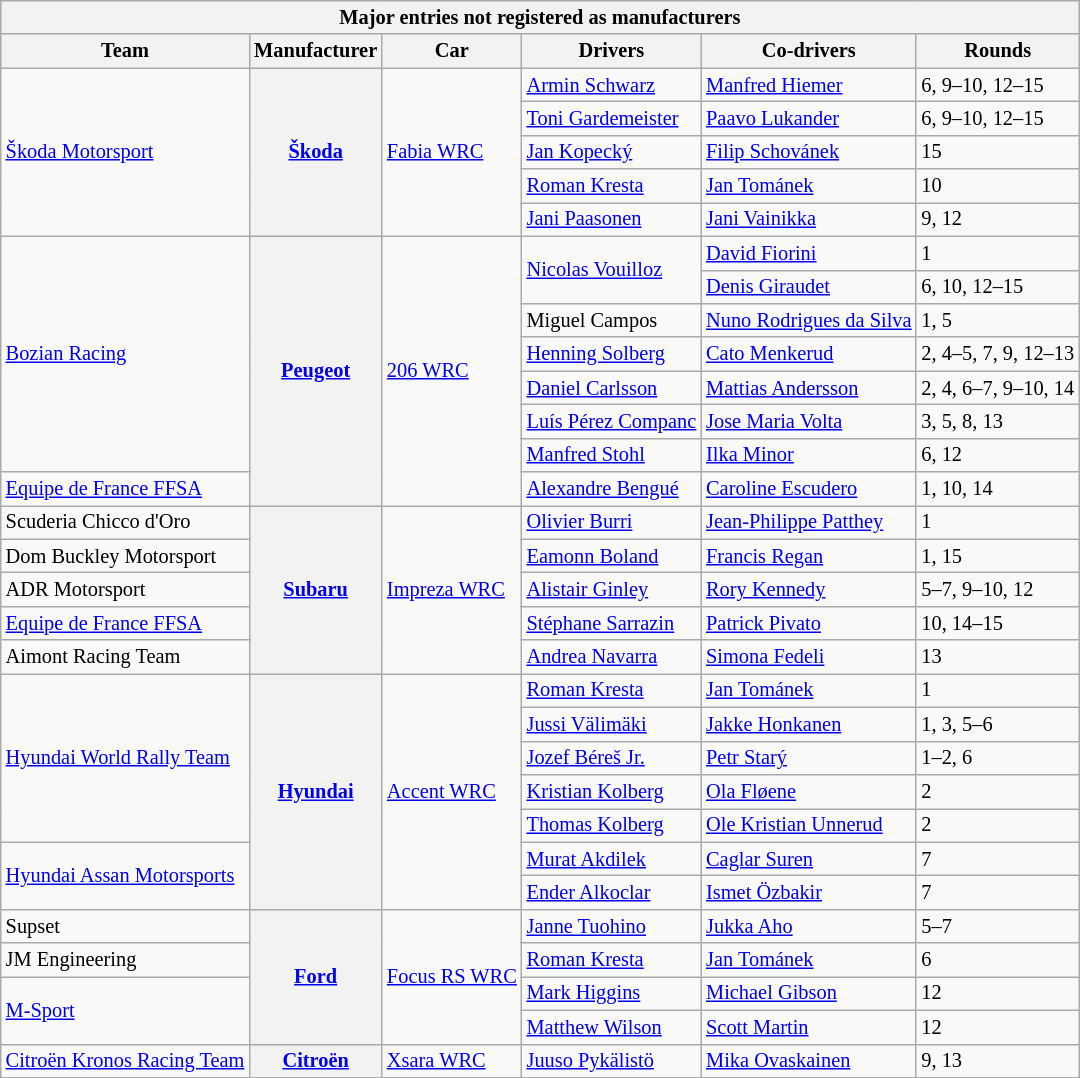<table class="wikitable" style="font-size: 85%">
<tr>
<th colspan=6>Major entries not registered as manufacturers</th>
</tr>
<tr>
<th>Team</th>
<th>Manufacturer</th>
<th>Car</th>
<th>Drivers</th>
<th>Co-drivers</th>
<th>Rounds</th>
</tr>
<tr>
<td rowspan=5> <a href='#'>Škoda Motorsport</a></td>
<th rowspan=5><a href='#'>Škoda</a></th>
<td rowspan=5><a href='#'>Fabia WRC</a></td>
<td> <a href='#'>Armin Schwarz</a></td>
<td> <a href='#'>Manfred Hiemer</a></td>
<td>6, 9–10, 12–15</td>
</tr>
<tr>
<td> <a href='#'>Toni Gardemeister</a></td>
<td> <a href='#'>Paavo Lukander</a></td>
<td>6, 9–10, 12–15</td>
</tr>
<tr>
<td> <a href='#'>Jan Kopecký</a></td>
<td> <a href='#'>Filip Schovánek</a></td>
<td>15</td>
</tr>
<tr>
<td> <a href='#'>Roman Kresta</a></td>
<td> <a href='#'>Jan Tománek</a></td>
<td>10</td>
</tr>
<tr>
<td> <a href='#'>Jani Paasonen</a></td>
<td> <a href='#'>Jani Vainikka</a></td>
<td>9, 12</td>
</tr>
<tr>
<td rowspan=7> <a href='#'>Bozian Racing</a></td>
<th rowspan=8><a href='#'>Peugeot</a></th>
<td rowspan=8><a href='#'>206 WRC</a></td>
<td rowspan=2> <a href='#'>Nicolas Vouilloz</a></td>
<td> <a href='#'>David Fiorini</a></td>
<td>1</td>
</tr>
<tr>
<td> <a href='#'>Denis Giraudet</a></td>
<td>6, 10, 12–15</td>
</tr>
<tr>
<td> Miguel Campos</td>
<td> <a href='#'>Nuno Rodrigues da Silva</a></td>
<td>1, 5</td>
</tr>
<tr>
<td> <a href='#'>Henning Solberg</a></td>
<td> <a href='#'>Cato Menkerud</a></td>
<td nowrap>2, 4–5, 7, 9, 12–13</td>
</tr>
<tr>
<td> <a href='#'>Daniel Carlsson</a></td>
<td> <a href='#'>Mattias Andersson</a></td>
<td nowrap>2, 4, 6–7, 9–10, 14</td>
</tr>
<tr>
<td nowrap> <a href='#'>Luís Pérez Companc</a></td>
<td nowrap> <a href='#'>Jose Maria Volta</a></td>
<td>3, 5, 8, 13</td>
</tr>
<tr>
<td> <a href='#'>Manfred Stohl</a></td>
<td> <a href='#'>Ilka Minor</a></td>
<td>6, 12</td>
</tr>
<tr>
<td> <a href='#'>Equipe de France FFSA</a></td>
<td> <a href='#'>Alexandre Bengué</a></td>
<td> <a href='#'>Caroline Escudero</a></td>
<td>1, 10, 14</td>
</tr>
<tr>
<td> Scuderia Chicco d'Oro</td>
<th rowspan=5><a href='#'>Subaru</a></th>
<td rowspan=5><a href='#'>Impreza WRC</a></td>
<td> <a href='#'>Olivier Burri</a></td>
<td nowrap> <a href='#'>Jean-Philippe Patthey</a></td>
<td>1</td>
</tr>
<tr>
<td> Dom Buckley Motorsport</td>
<td> <a href='#'>Eamonn Boland</a></td>
<td> <a href='#'>Francis Regan</a></td>
<td>1, 15</td>
</tr>
<tr>
<td> ADR Motorsport</td>
<td> <a href='#'>Alistair Ginley</a></td>
<td> <a href='#'>Rory Kennedy</a></td>
<td>5–7, 9–10, 12</td>
</tr>
<tr>
<td> <a href='#'>Equipe de France FFSA</a></td>
<td> <a href='#'>Stéphane Sarrazin</a></td>
<td> <a href='#'>Patrick Pivato</a></td>
<td>10, 14–15</td>
</tr>
<tr>
<td> Aimont Racing Team</td>
<td> <a href='#'>Andrea Navarra</a></td>
<td> <a href='#'>Simona Fedeli</a></td>
<td>13</td>
</tr>
<tr>
<td rowspan=5> <a href='#'>Hyundai World Rally Team</a></td>
<th rowspan=7><a href='#'>Hyundai</a></th>
<td rowspan=7><a href='#'>Accent WRC</a></td>
<td> <a href='#'>Roman Kresta</a></td>
<td> <a href='#'>Jan Tománek</a></td>
<td>1</td>
</tr>
<tr>
<td> <a href='#'>Jussi Välimäki</a></td>
<td> <a href='#'>Jakke Honkanen</a></td>
<td>1, 3, 5–6</td>
</tr>
<tr>
<td> <a href='#'>Jozef Béreš Jr.</a></td>
<td> <a href='#'>Petr Starý</a></td>
<td>1–2, 6</td>
</tr>
<tr>
<td> <a href='#'>Kristian Kolberg</a></td>
<td> <a href='#'>Ola Fløene</a></td>
<td>2</td>
</tr>
<tr>
<td> <a href='#'>Thomas Kolberg</a></td>
<td> <a href='#'>Ole Kristian Unnerud</a></td>
<td>2</td>
</tr>
<tr>
<td rowspan=2> <a href='#'>Hyundai Assan Motorsports</a></td>
<td> <a href='#'>Murat Akdilek</a></td>
<td> <a href='#'>Caglar Suren</a></td>
<td>7</td>
</tr>
<tr>
<td> <a href='#'>Ender Alkoclar</a></td>
<td> <a href='#'>Ismet Özbakir</a></td>
<td>7</td>
</tr>
<tr>
<td> Supset</td>
<th rowspan=4><a href='#'>Ford</a></th>
<td rowspan=4><a href='#'>Focus RS WRC</a></td>
<td> <a href='#'>Janne Tuohino</a></td>
<td> <a href='#'>Jukka Aho</a></td>
<td>5–7</td>
</tr>
<tr>
<td> JM Engineering</td>
<td> <a href='#'>Roman Kresta</a></td>
<td> <a href='#'>Jan Tománek</a></td>
<td>6</td>
</tr>
<tr>
<td rowspan=2> <a href='#'>M-Sport</a></td>
<td> <a href='#'>Mark Higgins</a></td>
<td> <a href='#'>Michael Gibson</a></td>
<td>12</td>
</tr>
<tr>
<td> <a href='#'>Matthew Wilson</a></td>
<td> <a href='#'>Scott Martin</a></td>
<td>12</td>
</tr>
<tr>
<td nowrap> <a href='#'>Citroën Kronos Racing Team</a></td>
<th><a href='#'>Citroën</a></th>
<td><a href='#'>Xsara WRC</a></td>
<td> <a href='#'>Juuso Pykälistö</a></td>
<td> <a href='#'>Mika Ovaskainen</a></td>
<td>9, 13</td>
</tr>
</table>
